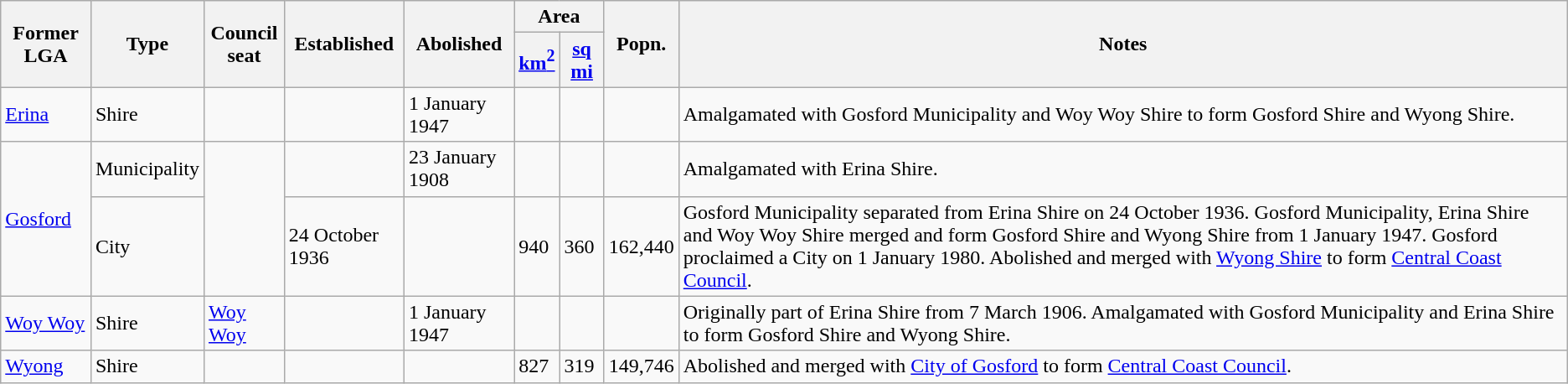<table class="wikitable sortable">
<tr>
<th rowspan=2>Former LGA</th>
<th rowspan=2>Type</th>
<th rowspan=2>Council<br>seat</th>
<th rowspan=2>Established</th>
<th rowspan=2>Abolished</th>
<th colspan=2>Area</th>
<th rowspan=2>Popn.<br></th>
<th rowspan=2>Notes</th>
</tr>
<tr>
<th><a href='#'>km<sup>2</sup></a></th>
<th><a href='#'>sq mi</a></th>
</tr>
<tr>
<td><a href='#'>Erina</a></td>
<td>Shire</td>
<td></td>
<td></td>
<td>1 January 1947</td>
<td></td>
<td></td>
<td></td>
<td>Amalgamated with Gosford Municipality and Woy Woy Shire to form Gosford Shire and Wyong Shire.</td>
</tr>
<tr>
<td rowspan="2"><a href='#'>Gosford</a></td>
<td>Municipality</td>
<td rowspan="2"></td>
<td></td>
<td>23 January 1908</td>
<td></td>
<td></td>
<td></td>
<td>Amalgamated with Erina Shire.</td>
</tr>
<tr>
<td>City</td>
<td>24 October 1936</td>
<td></td>
<td>940</td>
<td>360</td>
<td>162,440<br></td>
<td>Gosford Municipality separated from Erina Shire on 24 October 1936. Gosford Municipality, Erina Shire and Woy Woy Shire merged and form Gosford Shire and Wyong Shire from 1 January 1947. Gosford proclaimed a City on 1 January 1980. Abolished and merged with <a href='#'>Wyong Shire</a> to form <a href='#'>Central Coast Council</a>.</td>
</tr>
<tr>
<td><a href='#'>Woy Woy</a></td>
<td>Shire</td>
<td><a href='#'>Woy Woy</a></td>
<td></td>
<td>1 January 1947</td>
<td></td>
<td></td>
<td></td>
<td>Originally part of Erina Shire from 7 March 1906. Amalgamated with Gosford Municipality and Erina Shire to form Gosford Shire and Wyong Shire.</td>
</tr>
<tr>
<td><a href='#'>Wyong</a></td>
<td>Shire</td>
<td></td>
<td></td>
<td></td>
<td>827</td>
<td>319</td>
<td>149,746<br></td>
<td>Abolished and merged with <a href='#'>City of Gosford</a> to form <a href='#'>Central Coast Council</a>.</td>
</tr>
</table>
